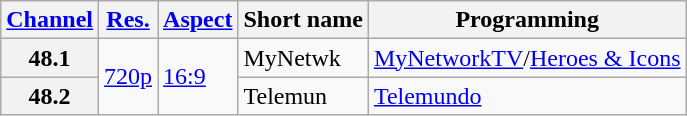<table class="wikitable">
<tr>
<th scope = "col"><a href='#'>Channel</a></th>
<th scope = "col"><a href='#'>Res.</a></th>
<th scope = "col"><a href='#'>Aspect</a></th>
<th scope = "col">Short name</th>
<th scope = "col">Programming</th>
</tr>
<tr>
<th scope = "row">48.1</th>
<td rowspan=2><a href='#'>720p</a></td>
<td rowspan=2><a href='#'>16:9</a></td>
<td>MyNetwk</td>
<td><a href='#'>MyNetworkTV</a>/<a href='#'>Heroes & Icons</a></td>
</tr>
<tr>
<th scope = "row">48.2</th>
<td>Telemun</td>
<td><a href='#'>Telemundo</a></td>
</tr>
</table>
